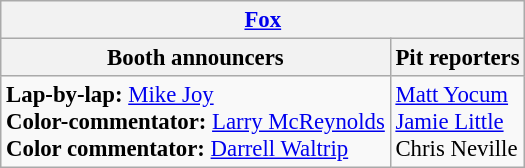<table class="wikitable" style="font-size: 95%;">
<tr>
<th colspan="2"><a href='#'>Fox</a></th>
</tr>
<tr>
<th>Booth announcers</th>
<th>Pit reporters</th>
</tr>
<tr>
<td><strong>Lap-by-lap:</strong> <a href='#'>Mike Joy</a><br><strong>Color-commentator:</strong> <a href='#'>Larry McReynolds</a><br><strong>Color commentator:</strong> <a href='#'>Darrell Waltrip</a></td>
<td><a href='#'>Matt Yocum</a><br><a href='#'>Jamie Little</a><br>Chris Neville</td>
</tr>
</table>
